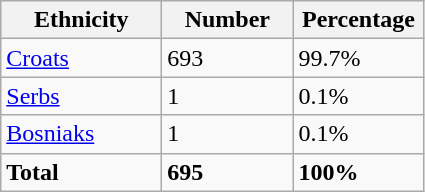<table class="wikitable">
<tr>
<th width="100px">Ethnicity</th>
<th width="80px">Number</th>
<th width="80px">Percentage</th>
</tr>
<tr>
<td><a href='#'>Croats</a></td>
<td>693</td>
<td>99.7%</td>
</tr>
<tr>
<td><a href='#'>Serbs</a></td>
<td>1</td>
<td>0.1%</td>
</tr>
<tr>
<td><a href='#'>Bosniaks</a></td>
<td>1</td>
<td>0.1%</td>
</tr>
<tr>
<td><strong>Total</strong></td>
<td><strong>695</strong></td>
<td><strong>100%</strong></td>
</tr>
</table>
